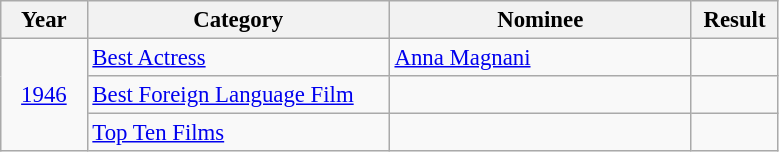<table class="wikitable plainrowheaders sortable" cellpadding="4" style="font-size: 95%">
<tr>
<th width="10%">Year</th>
<th width="35%">Category</th>
<th width="35%">Nominee</th>
<th width="10%">Result</th>
</tr>
<tr>
<td style="text-align:center;" rowspan="3"><a href='#'>1946</a></td>
<td><a href='#'>Best Actress</a></td>
<td><a href='#'>Anna Magnani</a></td>
<td></td>
</tr>
<tr>
<td><a href='#'>Best Foreign Language Film</a></td>
<td></td>
<td></td>
</tr>
<tr>
<td><a href='#'>Top Ten Films</a></td>
<td></td>
<td></td>
</tr>
</table>
